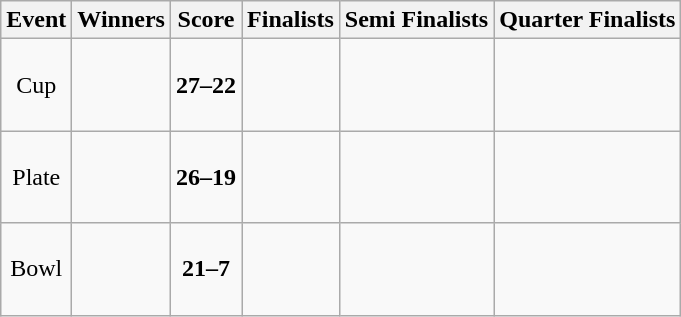<table class="wikitable" style="text-align: center">
<tr>
<th>Event</th>
<th>Winners</th>
<th>Score</th>
<th>Finalists</th>
<th>Semi Finalists</th>
<th>Quarter Finalists</th>
</tr>
<tr>
<td>Cup</td>
<td align=left><strong></strong></td>
<td><strong>27–22</strong></td>
<td align=left></td>
<td align=left><br></td>
<td align=left><br><br><br></td>
</tr>
<tr>
<td>Plate</td>
<td align=left><strong></strong></td>
<td><strong>26–19</strong></td>
<td align=left></td>
<td align=left><br></td>
<td align=left><br><br><br></td>
</tr>
<tr>
<td>Bowl</td>
<td align=left><strong></strong></td>
<td><strong>21–7</strong></td>
<td align=left></td>
<td align=left><br></td>
<td align=left><br><br><br></td>
</tr>
</table>
